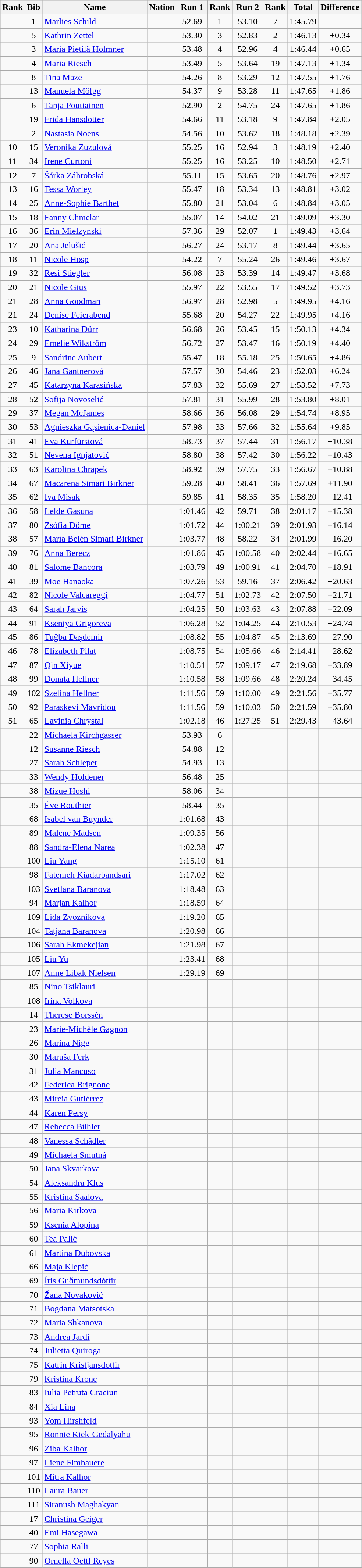<table class="wikitable sortable" style="text-align:center">
<tr>
<th>Rank</th>
<th>Bib</th>
<th>Name</th>
<th>Nation</th>
<th>Run 1</th>
<th>Rank</th>
<th>Run 2</th>
<th>Rank</th>
<th>Total</th>
<th>Difference</th>
</tr>
<tr>
<td></td>
<td>1</td>
<td align=left><a href='#'>Marlies Schild</a></td>
<td align=left></td>
<td>52.69</td>
<td>1</td>
<td>53.10</td>
<td>7</td>
<td>1:45.79</td>
<td></td>
</tr>
<tr>
<td></td>
<td>5</td>
<td align=left><a href='#'>Kathrin Zettel</a></td>
<td align=left></td>
<td>53.30</td>
<td>3</td>
<td>52.83</td>
<td>2</td>
<td>1:46.13</td>
<td>+0.34</td>
</tr>
<tr>
<td></td>
<td>3</td>
<td align=left><a href='#'>Maria Pietilä Holmner</a></td>
<td align=left></td>
<td>53.48</td>
<td>4</td>
<td>52.96</td>
<td>4</td>
<td>1:46.44</td>
<td>+0.65</td>
</tr>
<tr>
<td></td>
<td>4</td>
<td align=left><a href='#'>Maria Riesch</a></td>
<td align=left></td>
<td>53.49</td>
<td>5</td>
<td>53.64</td>
<td>19</td>
<td>1:47.13</td>
<td>+1.34</td>
</tr>
<tr>
<td></td>
<td>8</td>
<td align=left><a href='#'>Tina Maze</a></td>
<td align=left></td>
<td>54.26</td>
<td>8</td>
<td>53.29</td>
<td>12</td>
<td>1:47.55</td>
<td>+1.76</td>
</tr>
<tr>
<td></td>
<td>13</td>
<td align=left><a href='#'>Manuela Mölgg</a></td>
<td align=left></td>
<td>54.37</td>
<td>9</td>
<td>53.28</td>
<td>11</td>
<td>1:47.65</td>
<td>+1.86</td>
</tr>
<tr>
<td></td>
<td>6</td>
<td align=left><a href='#'>Tanja Poutiainen</a></td>
<td align=left></td>
<td>52.90</td>
<td>2</td>
<td>54.75</td>
<td>24</td>
<td>1:47.65</td>
<td>+1.86</td>
</tr>
<tr>
<td></td>
<td>19</td>
<td align=left><a href='#'>Frida Hansdotter</a></td>
<td align=left></td>
<td>54.66</td>
<td>11</td>
<td>53.18</td>
<td>9</td>
<td>1:47.84</td>
<td>+2.05</td>
</tr>
<tr>
<td></td>
<td>2</td>
<td align=left><a href='#'>Nastasia Noens</a></td>
<td align=left></td>
<td>54.56</td>
<td>10</td>
<td>53.62</td>
<td>18</td>
<td>1:48.18</td>
<td>+2.39</td>
</tr>
<tr>
<td>10</td>
<td>15</td>
<td align=left><a href='#'>Veronika Zuzulová</a></td>
<td align=left></td>
<td>55.25</td>
<td>16</td>
<td>52.94</td>
<td>3</td>
<td>1:48.19</td>
<td>+2.40</td>
</tr>
<tr>
<td>11</td>
<td>34</td>
<td align=left><a href='#'>Irene Curtoni</a></td>
<td align=left></td>
<td>55.25</td>
<td>16</td>
<td>53.25</td>
<td>10</td>
<td>1:48.50</td>
<td>+2.71</td>
</tr>
<tr>
<td>12</td>
<td>7</td>
<td align=left><a href='#'>Šárka Záhrobská</a></td>
<td align=left></td>
<td>55.11</td>
<td>15</td>
<td>53.65</td>
<td>20</td>
<td>1:48.76</td>
<td>+2.97</td>
</tr>
<tr>
<td>13</td>
<td>16</td>
<td align=left><a href='#'>Tessa Worley</a></td>
<td align=left></td>
<td>55.47</td>
<td>18</td>
<td>53.34</td>
<td>13</td>
<td>1:48.81</td>
<td>+3.02</td>
</tr>
<tr>
<td>14</td>
<td>25</td>
<td align=left><a href='#'>Anne-Sophie Barthet</a></td>
<td align=left></td>
<td>55.80</td>
<td>21</td>
<td>53.04</td>
<td>6</td>
<td>1:48.84</td>
<td>+3.05</td>
</tr>
<tr>
<td>15</td>
<td>18</td>
<td align=left><a href='#'>Fanny Chmelar</a></td>
<td align=left></td>
<td>55.07</td>
<td>14</td>
<td>54.02</td>
<td>21</td>
<td>1:49.09</td>
<td>+3.30</td>
</tr>
<tr>
<td>16</td>
<td>36</td>
<td align=left><a href='#'>Erin Mielzynski</a></td>
<td align=left></td>
<td>57.36</td>
<td>29</td>
<td>52.07</td>
<td>1</td>
<td>1:49.43</td>
<td>+3.64</td>
</tr>
<tr>
<td>17</td>
<td>20</td>
<td align=left><a href='#'>Ana Jelušić</a></td>
<td align=left></td>
<td>56.27</td>
<td>24</td>
<td>53.17</td>
<td>8</td>
<td>1:49.44</td>
<td>+3.65</td>
</tr>
<tr>
<td>18</td>
<td>11</td>
<td align=left><a href='#'>Nicole Hosp</a></td>
<td align=left></td>
<td>54.22</td>
<td>7</td>
<td>55.24</td>
<td>26</td>
<td>1:49.46</td>
<td>+3.67</td>
</tr>
<tr>
<td>19</td>
<td>32</td>
<td align=left><a href='#'>Resi Stiegler</a></td>
<td align=left></td>
<td>56.08</td>
<td>23</td>
<td>53.39</td>
<td>14</td>
<td>1:49.47</td>
<td>+3.68</td>
</tr>
<tr>
<td>20</td>
<td>21</td>
<td align=left><a href='#'>Nicole Gius</a></td>
<td align=left></td>
<td>55.97</td>
<td>22</td>
<td>53.55</td>
<td>17</td>
<td>1:49.52</td>
<td>+3.73</td>
</tr>
<tr>
<td>21</td>
<td>28</td>
<td align=left><a href='#'>Anna Goodman</a></td>
<td align=left></td>
<td>56.97</td>
<td>28</td>
<td>52.98</td>
<td>5</td>
<td>1:49.95</td>
<td>+4.16</td>
</tr>
<tr>
<td>21</td>
<td>24</td>
<td align=left><a href='#'>Denise Feierabend</a></td>
<td align=left></td>
<td>55.68</td>
<td>20</td>
<td>54.27</td>
<td>22</td>
<td>1:49.95</td>
<td>+4.16</td>
</tr>
<tr>
<td>23</td>
<td>10</td>
<td align=left><a href='#'>Katharina Dürr</a></td>
<td align=left></td>
<td>56.68</td>
<td>26</td>
<td>53.45</td>
<td>15</td>
<td>1:50.13</td>
<td>+4.34</td>
</tr>
<tr>
<td>24</td>
<td>29</td>
<td align=left><a href='#'>Emelie Wikström</a></td>
<td align=left></td>
<td>56.72</td>
<td>27</td>
<td>53.47</td>
<td>16</td>
<td>1:50.19</td>
<td>+4.40</td>
</tr>
<tr>
<td>25</td>
<td>9</td>
<td align=left><a href='#'>Sandrine Aubert</a></td>
<td align=left></td>
<td>55.47</td>
<td>18</td>
<td>55.18</td>
<td>25</td>
<td>1:50.65</td>
<td>+4.86</td>
</tr>
<tr>
<td>26</td>
<td>46</td>
<td align=left><a href='#'>Jana Gantnerová</a></td>
<td align=left></td>
<td>57.57</td>
<td>30</td>
<td>54.46</td>
<td>23</td>
<td>1:52.03</td>
<td>+6.24</td>
</tr>
<tr>
<td>27</td>
<td>45</td>
<td align=left><a href='#'>Katarzyna Karasińska</a></td>
<td align=left></td>
<td>57.83</td>
<td>32</td>
<td>55.69</td>
<td>27</td>
<td>1:53.52</td>
<td>+7.73</td>
</tr>
<tr>
<td>28</td>
<td>52</td>
<td align=left><a href='#'>Sofija Novoselić</a></td>
<td align=left></td>
<td>57.81</td>
<td>31</td>
<td>55.99</td>
<td>28</td>
<td>1:53.80</td>
<td>+8.01</td>
</tr>
<tr>
<td>29</td>
<td>37</td>
<td align=left><a href='#'>Megan McJames</a></td>
<td align=left></td>
<td>58.66</td>
<td>36</td>
<td>56.08</td>
<td>29</td>
<td>1:54.74</td>
<td>+8.95</td>
</tr>
<tr>
<td>30</td>
<td>53</td>
<td align=left><a href='#'>Agnieszka Gąsienica-Daniel</a></td>
<td align=left></td>
<td>57.98</td>
<td>33</td>
<td>57.66</td>
<td>32</td>
<td>1:55.64</td>
<td>+9.85</td>
</tr>
<tr>
<td>31</td>
<td>41</td>
<td align=left><a href='#'>Eva Kurfürstová</a></td>
<td align=left></td>
<td>58.73</td>
<td>37</td>
<td>57.44</td>
<td>31</td>
<td>1:56.17</td>
<td>+10.38</td>
</tr>
<tr>
<td>32</td>
<td>51</td>
<td align=left><a href='#'>Nevena Ignjatović</a></td>
<td align=left></td>
<td>58.80</td>
<td>38</td>
<td>57.42</td>
<td>30</td>
<td>1:56.22</td>
<td>+10.43</td>
</tr>
<tr>
<td>33</td>
<td>63</td>
<td align=left><a href='#'>Karolina Chrapek</a></td>
<td align=left></td>
<td>58.92</td>
<td>39</td>
<td>57.75</td>
<td>33</td>
<td>1:56.67</td>
<td>+10.88</td>
</tr>
<tr>
<td>34</td>
<td>67</td>
<td align=left><a href='#'>Macarena Simari Birkner</a></td>
<td align=left></td>
<td>59.28</td>
<td>40</td>
<td>58.41</td>
<td>36</td>
<td>1:57.69</td>
<td>+11.90</td>
</tr>
<tr>
<td>35</td>
<td>62</td>
<td align=left><a href='#'>Iva Misak</a></td>
<td align=left></td>
<td>59.85</td>
<td>41</td>
<td>58.35</td>
<td>35</td>
<td>1:58.20</td>
<td>+12.41</td>
</tr>
<tr>
<td>36</td>
<td>58</td>
<td align=left><a href='#'>Lelde Gasuna</a></td>
<td align=left></td>
<td>1:01.46</td>
<td>42</td>
<td>59.71</td>
<td>38</td>
<td>2:01.17</td>
<td>+15.38</td>
</tr>
<tr>
<td>37</td>
<td>80</td>
<td align=left><a href='#'>Zsófia Döme</a></td>
<td align=left></td>
<td>1:01.72</td>
<td>44</td>
<td>1:00.21</td>
<td>39</td>
<td>2:01.93</td>
<td>+16.14</td>
</tr>
<tr>
<td>38</td>
<td>57</td>
<td align=left><a href='#'>María Belén Simari Birkner</a></td>
<td align=left></td>
<td>1:03.77</td>
<td>48</td>
<td>58.22</td>
<td>34</td>
<td>2:01.99</td>
<td>+16.20</td>
</tr>
<tr>
<td>39</td>
<td>76</td>
<td align=left><a href='#'>Anna Berecz</a></td>
<td align=left></td>
<td>1:01.86</td>
<td>45</td>
<td>1:00.58</td>
<td>40</td>
<td>2:02.44</td>
<td>+16.65</td>
</tr>
<tr>
<td>40</td>
<td>81</td>
<td align=left><a href='#'>Salome Bancora</a></td>
<td align=left></td>
<td>1:03.79</td>
<td>49</td>
<td>1:00.91</td>
<td>41</td>
<td>2:04.70</td>
<td>+18.91</td>
</tr>
<tr>
<td>41</td>
<td>39</td>
<td align=left><a href='#'>Moe Hanaoka</a></td>
<td align=left></td>
<td>1:07.26</td>
<td>53</td>
<td>59.16</td>
<td>37</td>
<td>2:06.42</td>
<td>+20.63</td>
</tr>
<tr>
<td>42</td>
<td>82</td>
<td align=left><a href='#'>Nicole Valcareggi</a></td>
<td align=left></td>
<td>1:04.77</td>
<td>51</td>
<td>1:02.73</td>
<td>42</td>
<td>2:07.50</td>
<td>+21.71</td>
</tr>
<tr>
<td>43</td>
<td>64</td>
<td align=left><a href='#'>Sarah Jarvis</a></td>
<td align=left></td>
<td>1:04.25</td>
<td>50</td>
<td>1:03.63</td>
<td>43</td>
<td>2:07.88</td>
<td>+22.09</td>
</tr>
<tr>
<td>44</td>
<td>91</td>
<td align=left><a href='#'>Kseniya Grigoreva</a></td>
<td align=left></td>
<td>1:06.28</td>
<td>52</td>
<td>1:04.25</td>
<td>44</td>
<td>2:10.53</td>
<td>+24.74</td>
</tr>
<tr>
<td>45</td>
<td>86</td>
<td align=left><a href='#'>Tuğba Daşdemir</a></td>
<td align=left></td>
<td>1:08.82</td>
<td>55</td>
<td>1:04.87</td>
<td>45</td>
<td>2:13.69</td>
<td>+27.90</td>
</tr>
<tr>
<td>46</td>
<td>78</td>
<td align=left><a href='#'>Elizabeth Pilat</a></td>
<td align=left></td>
<td>1:08.75</td>
<td>54</td>
<td>1:05.66</td>
<td>46</td>
<td>2:14.41</td>
<td>+28.62</td>
</tr>
<tr>
<td>47</td>
<td>87</td>
<td align=left><a href='#'>Qin Xiyue</a></td>
<td align=left></td>
<td>1:10.51</td>
<td>57</td>
<td>1:09.17</td>
<td>47</td>
<td>2:19.68</td>
<td>+33.89</td>
</tr>
<tr>
<td>48</td>
<td>99</td>
<td align=left><a href='#'>Donata Hellner</a></td>
<td align=left></td>
<td>1:10.58</td>
<td>58</td>
<td>1:09.66</td>
<td>48</td>
<td>2:20.24</td>
<td>+34.45</td>
</tr>
<tr>
<td>49</td>
<td>102</td>
<td align=left><a href='#'>Szelina Hellner</a></td>
<td align=left></td>
<td>1:11.56</td>
<td>59</td>
<td>1:10.00</td>
<td>49</td>
<td>2:21.56</td>
<td>+35.77</td>
</tr>
<tr>
<td>50</td>
<td>92</td>
<td align=left><a href='#'>Paraskevi Mavridou</a></td>
<td align=left></td>
<td>1:11.56</td>
<td>59</td>
<td>1:10.03</td>
<td>50</td>
<td>2:21.59</td>
<td>+35.80</td>
</tr>
<tr>
<td>51</td>
<td>65</td>
<td align=left><a href='#'>Lavinia Chrystal</a></td>
<td align=left></td>
<td>1:02.18</td>
<td>46</td>
<td>1:27.25</td>
<td>51</td>
<td>2:29.43</td>
<td>+43.64</td>
</tr>
<tr>
<td></td>
<td>22</td>
<td align=left><a href='#'>Michaela Kirchgasser</a></td>
<td align=left></td>
<td>53.93</td>
<td>6</td>
<td></td>
<td></td>
<td></td>
<td></td>
</tr>
<tr>
<td></td>
<td>12</td>
<td align=left><a href='#'>Susanne Riesch</a></td>
<td align=left></td>
<td>54.88</td>
<td>12</td>
<td></td>
<td></td>
<td></td>
<td></td>
</tr>
<tr>
<td></td>
<td>27</td>
<td align=left><a href='#'>Sarah Schleper</a></td>
<td align=left></td>
<td>54.93</td>
<td>13</td>
<td></td>
<td></td>
<td></td>
<td></td>
</tr>
<tr>
<td></td>
<td>33</td>
<td align=left><a href='#'>Wendy Holdener</a></td>
<td align=left></td>
<td>56.48</td>
<td>25</td>
<td></td>
<td></td>
<td></td>
<td></td>
</tr>
<tr>
<td></td>
<td>38</td>
<td align=left><a href='#'>Mizue Hoshi</a></td>
<td align=left></td>
<td>58.06</td>
<td>34</td>
<td></td>
<td></td>
<td></td>
<td></td>
</tr>
<tr>
<td></td>
<td>35</td>
<td align=left><a href='#'>Ève Routhier</a></td>
<td align=left></td>
<td>58.44</td>
<td>35</td>
<td></td>
<td></td>
<td></td>
<td></td>
</tr>
<tr>
<td></td>
<td>68</td>
<td align=left><a href='#'>Isabel van Buynder</a></td>
<td align=left></td>
<td>1:01.68</td>
<td>43</td>
<td></td>
<td></td>
<td></td>
<td></td>
</tr>
<tr>
<td></td>
<td>89</td>
<td align=left><a href='#'>Malene Madsen</a></td>
<td align=left></td>
<td>1:09.35</td>
<td>56</td>
<td></td>
<td></td>
<td></td>
<td></td>
</tr>
<tr>
<td></td>
<td>88</td>
<td align=left><a href='#'>Sandra-Elena Narea</a></td>
<td align=left></td>
<td>1:02.38</td>
<td>47</td>
<td></td>
<td></td>
<td></td>
<td></td>
</tr>
<tr>
<td></td>
<td>100</td>
<td align=left><a href='#'>Liu Yang</a></td>
<td align=left></td>
<td>1:15.10</td>
<td>61</td>
<td></td>
<td></td>
<td></td>
<td></td>
</tr>
<tr>
<td></td>
<td>98</td>
<td align=left><a href='#'>Fatemeh Kiadarbandsari</a></td>
<td align=left></td>
<td>1:17.02</td>
<td>62</td>
<td></td>
<td></td>
<td></td>
<td></td>
</tr>
<tr>
<td></td>
<td>103</td>
<td align=left><a href='#'>Svetlana Baranova</a></td>
<td align=left></td>
<td>1:18.48</td>
<td>63</td>
<td></td>
<td></td>
<td></td>
<td></td>
</tr>
<tr>
<td></td>
<td>94</td>
<td align=left><a href='#'>Marjan Kalhor</a></td>
<td align=left></td>
<td>1:18.59</td>
<td>64</td>
<td></td>
<td></td>
<td></td>
<td></td>
</tr>
<tr>
<td></td>
<td>109</td>
<td align=left><a href='#'>Lida Zvoznikova</a></td>
<td align=left></td>
<td>1:19.20</td>
<td>65</td>
<td></td>
<td></td>
<td></td>
<td></td>
</tr>
<tr>
<td></td>
<td>104</td>
<td align=left><a href='#'>Tatjana Baranova</a></td>
<td align=left></td>
<td>1:20.98</td>
<td>66</td>
<td></td>
<td></td>
<td></td>
<td></td>
</tr>
<tr>
<td></td>
<td>106</td>
<td align=left><a href='#'>Sarah Ekmekejian</a></td>
<td align=left></td>
<td>1:21.98</td>
<td>67</td>
<td></td>
<td></td>
<td></td>
<td></td>
</tr>
<tr>
<td></td>
<td>105</td>
<td align=left><a href='#'>Liu Yu</a></td>
<td align=left></td>
<td>1:23.41</td>
<td>68</td>
<td></td>
<td></td>
<td></td>
<td></td>
</tr>
<tr>
<td></td>
<td>107</td>
<td align=left><a href='#'>Anne Libak Nielsen</a></td>
<td align=left></td>
<td>1:29.19</td>
<td>69</td>
<td></td>
<td></td>
<td></td>
<td></td>
</tr>
<tr>
<td></td>
<td>85</td>
<td align=left><a href='#'>Nino Tsiklauri</a></td>
<td align=left></td>
<td></td>
<td></td>
<td></td>
<td></td>
<td></td>
<td></td>
</tr>
<tr>
<td></td>
<td>108</td>
<td align=left><a href='#'>Irina Volkova</a></td>
<td align=left></td>
<td></td>
<td></td>
<td></td>
<td></td>
<td></td>
<td></td>
</tr>
<tr>
<td></td>
<td>14</td>
<td align=left><a href='#'>Therese Borssén</a></td>
<td align=left></td>
<td></td>
<td></td>
<td></td>
<td></td>
<td></td>
<td></td>
</tr>
<tr>
<td></td>
<td>23</td>
<td align=left><a href='#'>Marie-Michèle Gagnon</a></td>
<td align=left></td>
<td></td>
<td></td>
<td></td>
<td></td>
<td></td>
<td></td>
</tr>
<tr>
<td></td>
<td>26</td>
<td align=left><a href='#'>Marina Nigg</a></td>
<td align=left></td>
<td></td>
<td></td>
<td></td>
<td></td>
<td></td>
<td></td>
</tr>
<tr>
<td></td>
<td>30</td>
<td align=left><a href='#'>Maruša Ferk</a></td>
<td align=left></td>
<td></td>
<td></td>
<td></td>
<td></td>
<td></td>
<td></td>
</tr>
<tr>
<td></td>
<td>31</td>
<td align=left><a href='#'>Julia Mancuso</a></td>
<td align=left></td>
<td></td>
<td></td>
<td></td>
<td></td>
<td></td>
<td></td>
</tr>
<tr>
<td></td>
<td>42</td>
<td align=left><a href='#'>Federica Brignone</a></td>
<td align=left></td>
<td></td>
<td></td>
<td></td>
<td></td>
<td></td>
<td></td>
</tr>
<tr>
<td></td>
<td>43</td>
<td align=left><a href='#'>Mireia Gutiérrez</a></td>
<td align=left></td>
<td></td>
<td></td>
<td></td>
<td></td>
<td></td>
<td></td>
</tr>
<tr>
<td></td>
<td>44</td>
<td align=left><a href='#'>Karen Persy</a></td>
<td align=left></td>
<td></td>
<td></td>
<td></td>
<td></td>
<td></td>
<td></td>
</tr>
<tr>
<td></td>
<td>47</td>
<td align=left><a href='#'>Rebecca Bühler</a></td>
<td align=left></td>
<td></td>
<td></td>
<td></td>
<td></td>
<td></td>
<td></td>
</tr>
<tr>
<td></td>
<td>48</td>
<td align=left><a href='#'>Vanessa Schädler</a></td>
<td align=left></td>
<td></td>
<td></td>
<td></td>
<td></td>
<td></td>
<td></td>
</tr>
<tr>
<td></td>
<td>49</td>
<td align=left><a href='#'>Michaela Smutná</a></td>
<td align=left></td>
<td></td>
<td></td>
<td></td>
<td></td>
<td></td>
<td></td>
</tr>
<tr>
<td></td>
<td>50</td>
<td align=left><a href='#'>Jana Skvarkova</a></td>
<td align=left></td>
<td></td>
<td></td>
<td></td>
<td></td>
<td></td>
<td></td>
</tr>
<tr>
<td></td>
<td>54</td>
<td align=left><a href='#'>Aleksandra Klus</a></td>
<td align=left></td>
<td></td>
<td></td>
<td></td>
<td></td>
<td></td>
<td></td>
</tr>
<tr>
<td></td>
<td>55</td>
<td align=left><a href='#'>Kristina Saalova</a></td>
<td align=left></td>
<td></td>
<td></td>
<td></td>
<td></td>
<td></td>
<td></td>
</tr>
<tr>
<td></td>
<td>56</td>
<td align=left><a href='#'>Maria Kirkova</a></td>
<td align=left></td>
<td></td>
<td></td>
<td></td>
<td></td>
<td></td>
<td></td>
</tr>
<tr>
<td></td>
<td>59</td>
<td align=left><a href='#'>Ksenia Alopina</a></td>
<td align=left></td>
<td></td>
<td></td>
<td></td>
<td></td>
<td></td>
<td></td>
</tr>
<tr>
<td></td>
<td>60</td>
<td align=left><a href='#'>Tea Palić</a></td>
<td align=left></td>
<td></td>
<td></td>
<td></td>
<td></td>
<td></td>
<td></td>
</tr>
<tr>
<td></td>
<td>61</td>
<td align=left><a href='#'>Martina Dubovska</a></td>
<td align=left></td>
<td></td>
<td></td>
<td></td>
<td></td>
<td></td>
<td></td>
</tr>
<tr>
<td></td>
<td>66</td>
<td align=left><a href='#'>Maja Klepić</a></td>
<td align=left></td>
<td></td>
<td></td>
<td></td>
<td></td>
<td></td>
<td></td>
</tr>
<tr>
<td></td>
<td>69</td>
<td align=left><a href='#'>Íris Guðmundsdóttir</a></td>
<td align=left></td>
<td></td>
<td></td>
<td></td>
<td></td>
<td></td>
<td></td>
</tr>
<tr>
<td></td>
<td>70</td>
<td align=left><a href='#'>Žana Novaković</a></td>
<td align=left></td>
<td></td>
<td></td>
<td></td>
<td></td>
<td></td>
<td></td>
</tr>
<tr>
<td></td>
<td>71</td>
<td align=left><a href='#'>Bogdana Matsotska</a></td>
<td align=left></td>
<td></td>
<td></td>
<td></td>
<td></td>
<td></td>
<td></td>
</tr>
<tr>
<td></td>
<td>72</td>
<td align=left><a href='#'>Maria Shkanova</a></td>
<td align=left></td>
<td></td>
<td></td>
<td></td>
<td></td>
<td></td>
<td></td>
</tr>
<tr>
<td></td>
<td>73</td>
<td align=left><a href='#'>Andrea Jardi</a></td>
<td align=left></td>
<td></td>
<td></td>
<td></td>
<td></td>
<td></td>
<td></td>
</tr>
<tr>
<td></td>
<td>74</td>
<td align=left><a href='#'>Julietta Quiroga</a></td>
<td align=left></td>
<td></td>
<td></td>
<td></td>
<td></td>
<td></td>
<td></td>
</tr>
<tr>
<td></td>
<td>75</td>
<td align=left><a href='#'>Katrin Kristjansdottir</a></td>
<td align=left></td>
<td></td>
<td></td>
<td></td>
<td></td>
<td></td>
<td></td>
</tr>
<tr>
<td></td>
<td>79</td>
<td align=left><a href='#'>Kristina Krone</a></td>
<td align=left></td>
<td></td>
<td></td>
<td></td>
<td></td>
<td></td>
<td></td>
</tr>
<tr>
<td></td>
<td>83</td>
<td align=left><a href='#'>Iulia Petruta Craciun</a></td>
<td align=left></td>
<td></td>
<td></td>
<td></td>
<td></td>
<td></td>
<td></td>
</tr>
<tr>
<td></td>
<td>84</td>
<td align=left><a href='#'>Xia Lina</a></td>
<td align=left></td>
<td></td>
<td></td>
<td></td>
<td></td>
<td></td>
<td></td>
</tr>
<tr>
<td></td>
<td>93</td>
<td align=left><a href='#'>Yom Hirshfeld</a></td>
<td align=left></td>
<td></td>
<td></td>
<td></td>
<td></td>
<td></td>
<td></td>
</tr>
<tr>
<td></td>
<td>95</td>
<td align=left><a href='#'>Ronnie Kiek-Gedalyahu</a></td>
<td align=left></td>
<td></td>
<td></td>
<td></td>
<td></td>
<td></td>
<td></td>
</tr>
<tr>
<td></td>
<td>96</td>
<td align=left><a href='#'>Ziba Kalhor</a></td>
<td align=left></td>
<td></td>
<td></td>
<td></td>
<td></td>
<td></td>
<td></td>
</tr>
<tr>
<td></td>
<td>97</td>
<td align=left><a href='#'>Liene Fimbauere</a></td>
<td align=left></td>
<td></td>
<td></td>
<td></td>
<td></td>
<td></td>
<td></td>
</tr>
<tr>
<td></td>
<td>101</td>
<td align=left><a href='#'>Mitra Kalhor</a></td>
<td align=left></td>
<td></td>
<td></td>
<td></td>
<td></td>
<td></td>
<td></td>
</tr>
<tr>
<td></td>
<td>110</td>
<td align=left><a href='#'>Laura Bauer</a></td>
<td align=left></td>
<td></td>
<td></td>
<td></td>
<td></td>
<td></td>
<td></td>
</tr>
<tr>
<td></td>
<td>111</td>
<td align=left><a href='#'>Siranush Maghakyan</a></td>
<td align=left></td>
<td></td>
<td></td>
<td></td>
<td></td>
<td></td>
<td></td>
</tr>
<tr>
<td></td>
<td>17</td>
<td align=left><a href='#'>Christina Geiger</a></td>
<td align=left></td>
<td></td>
<td></td>
<td></td>
<td></td>
<td></td>
<td></td>
</tr>
<tr>
<td></td>
<td>40</td>
<td align=left><a href='#'>Emi Hasegawa</a></td>
<td align=left></td>
<td></td>
<td></td>
<td></td>
<td></td>
<td></td>
<td></td>
</tr>
<tr>
<td></td>
<td>77</td>
<td align=left><a href='#'>Sophia Ralli</a></td>
<td align=left></td>
<td></td>
<td></td>
<td></td>
<td></td>
<td></td>
<td></td>
</tr>
<tr>
<td></td>
<td>90</td>
<td align=left><a href='#'>Ornella Oettl Reyes</a></td>
<td align=left></td>
<td></td>
<td></td>
<td></td>
<td></td>
<td></td>
<td></td>
</tr>
</table>
